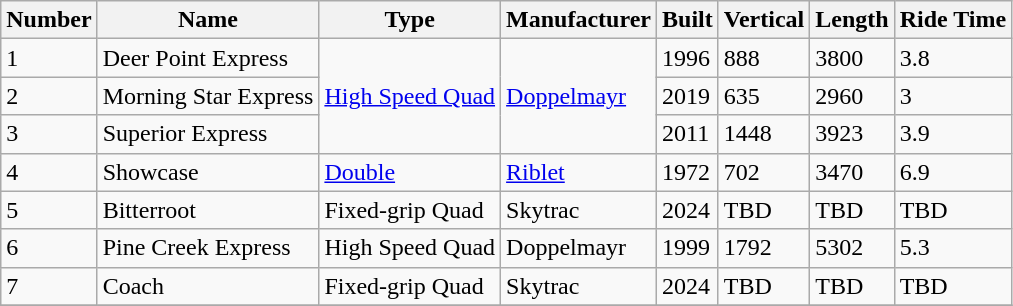<table class="wikitable">
<tr>
<th>Number</th>
<th>Name</th>
<th>Type</th>
<th>Manufacturer</th>
<th>Built</th>
<th>Vertical<br></th>
<th>Length<br></th>
<th>Ride Time<br></th>
</tr>
<tr>
<td>1</td>
<td>Deer Point Express</td>
<td rowspan="3"><a href='#'>High Speed Quad</a></td>
<td rowspan="3"><a href='#'>Doppelmayr</a></td>
<td>1996</td>
<td>888</td>
<td>3800</td>
<td>3.8</td>
</tr>
<tr>
<td>2</td>
<td>Morning Star Express</td>
<td>2019</td>
<td>635</td>
<td>2960</td>
<td>3</td>
</tr>
<tr>
<td>3</td>
<td>Superior Express</td>
<td>2011</td>
<td>1448</td>
<td>3923</td>
<td>3.9</td>
</tr>
<tr>
<td>4</td>
<td>Showcase</td>
<td><a href='#'>Double</a></td>
<td><a href='#'>Riblet</a></td>
<td>1972</td>
<td>702</td>
<td>3470</td>
<td>6.9</td>
</tr>
<tr>
<td>5</td>
<td>Bitterroot</td>
<td>Fixed-grip Quad</td>
<td>Skytrac</td>
<td>2024</td>
<td>TBD</td>
<td>TBD</td>
<td>TBD</td>
</tr>
<tr>
<td>6</td>
<td>Pine Creek Express</td>
<td>High Speed Quad</td>
<td>Doppelmayr</td>
<td>1999</td>
<td>1792</td>
<td>5302</td>
<td>5.3</td>
</tr>
<tr>
<td>7</td>
<td>Coach</td>
<td>Fixed-grip Quad</td>
<td>Skytrac</td>
<td>2024</td>
<td>TBD</td>
<td>TBD</td>
<td>TBD</td>
</tr>
<tr>
</tr>
</table>
